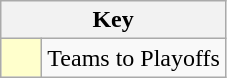<table class="wikitable" style="text-align: center;">
<tr>
<th colspan=2>Key</th>
</tr>
<tr>
<td style="background:#ffffcc; width:20px;"></td>
<td align=left>Teams to Playoffs<br></td>
</tr>
</table>
